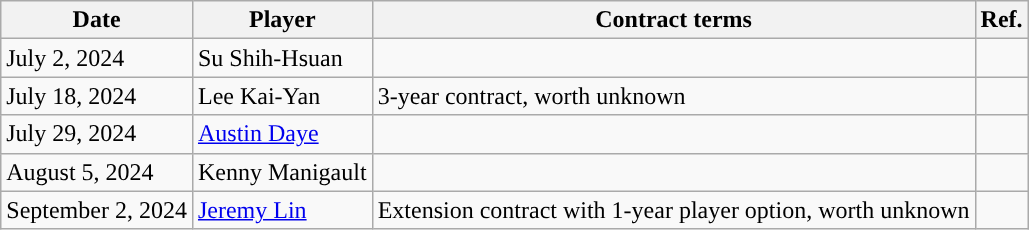<table class="wikitable">
<tr>
<th>Date</th>
<th>Player</th>
<th>Contract terms</th>
<th>Ref.</th>
</tr>
<tr>
<td>July 2, 2024</td>
<td>Su Shih-Hsuan</td>
<td></td>
<td></td>
</tr>
<tr>
<td>July 18, 2024</td>
<td>Lee Kai-Yan</td>
<td>3-year contract, worth unknown</td>
<td></td>
</tr>
<tr>
<td>July 29, 2024</td>
<td><a href='#'>Austin Daye</a></td>
<td></td>
<td></td>
</tr>
<tr>
<td>August 5, 2024</td>
<td>Kenny Manigault</td>
<td></td>
<td></td>
</tr>
<tr>
<td>September 2, 2024</td>
<td><a href='#'>Jeremy Lin</a></td>
<td>Extension contract with 1-year player option, worth unknown</td>
<td></td>
</tr>
</table>
